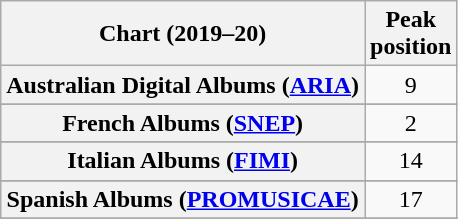<table class="wikitable sortable plainrowheaders" style="text-align:center">
<tr>
<th scope="col">Chart (2019–20)</th>
<th scope="col">Peak<br>position</th>
</tr>
<tr>
<th scope="row">Australian Digital Albums (<a href='#'>ARIA</a>)</th>
<td>9</td>
</tr>
<tr>
</tr>
<tr>
</tr>
<tr>
</tr>
<tr>
</tr>
<tr>
</tr>
<tr>
</tr>
<tr>
<th scope="row">French Albums (<a href='#'>SNEP</a>)</th>
<td>2</td>
</tr>
<tr>
</tr>
<tr>
</tr>
<tr>
</tr>
<tr>
<th scope="row">Italian Albums (<a href='#'>FIMI</a>)</th>
<td>14</td>
</tr>
<tr>
</tr>
<tr>
</tr>
<tr>
</tr>
<tr>
</tr>
<tr>
<th scope="row">Spanish Albums (<a href='#'>PROMUSICAE</a>)</th>
<td>17</td>
</tr>
<tr>
</tr>
<tr>
</tr>
<tr>
</tr>
<tr>
</tr>
</table>
